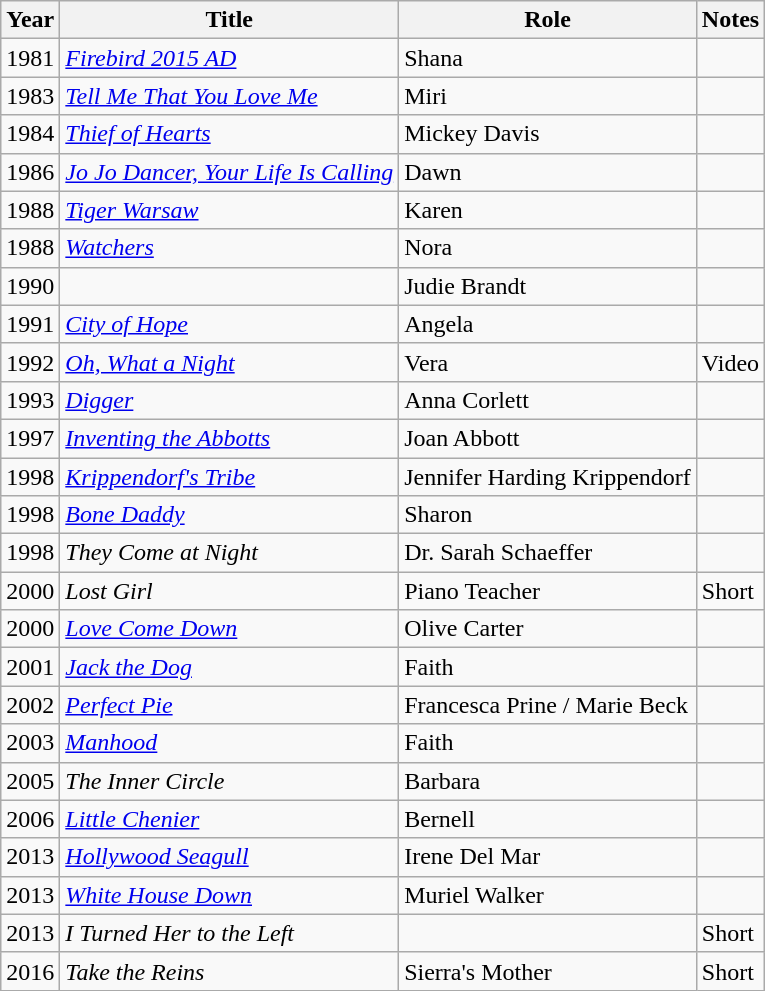<table class="wikitable sortable">
<tr>
<th>Year</th>
<th>Title</th>
<th>Role</th>
<th class="unsortable">Notes</th>
</tr>
<tr>
<td>1981</td>
<td><em><a href='#'>Firebird 2015 AD</a></em></td>
<td>Shana</td>
<td></td>
</tr>
<tr>
<td>1983</td>
<td><em><a href='#'>Tell Me That You Love Me</a></em></td>
<td>Miri</td>
<td></td>
</tr>
<tr>
<td>1984</td>
<td><em><a href='#'>Thief of Hearts</a></em></td>
<td>Mickey Davis</td>
<td></td>
</tr>
<tr>
<td>1986</td>
<td><em><a href='#'>Jo Jo Dancer, Your Life Is Calling</a></em></td>
<td>Dawn</td>
<td></td>
</tr>
<tr>
<td>1988</td>
<td><em><a href='#'>Tiger Warsaw</a></em></td>
<td>Karen</td>
<td></td>
</tr>
<tr>
<td>1988</td>
<td><em><a href='#'>Watchers</a></em></td>
<td>Nora</td>
<td></td>
</tr>
<tr>
<td>1990</td>
<td><em></em></td>
<td>Judie Brandt</td>
<td></td>
</tr>
<tr>
<td>1991</td>
<td><em><a href='#'>City of Hope</a></em></td>
<td>Angela</td>
<td></td>
</tr>
<tr>
<td>1992</td>
<td><em><a href='#'>Oh, What a Night</a></em></td>
<td>Vera</td>
<td>Video</td>
</tr>
<tr>
<td>1993</td>
<td><em><a href='#'>Digger</a></em></td>
<td>Anna Corlett</td>
<td></td>
</tr>
<tr>
<td>1997</td>
<td><em><a href='#'>Inventing the Abbotts</a></em></td>
<td>Joan Abbott</td>
<td></td>
</tr>
<tr>
<td>1998</td>
<td><em><a href='#'>Krippendorf's Tribe</a></em></td>
<td>Jennifer Harding Krippendorf</td>
<td></td>
</tr>
<tr>
<td>1998</td>
<td><em><a href='#'>Bone Daddy</a></em></td>
<td>Sharon</td>
<td></td>
</tr>
<tr>
<td>1998</td>
<td><em>They Come at Night</em></td>
<td>Dr. Sarah Schaeffer</td>
<td></td>
</tr>
<tr>
<td>2000</td>
<td><em>Lost Girl</em></td>
<td>Piano Teacher</td>
<td>Short</td>
</tr>
<tr>
<td>2000</td>
<td><em><a href='#'>Love Come Down</a></em></td>
<td>Olive Carter</td>
<td></td>
</tr>
<tr>
<td>2001</td>
<td><em><a href='#'>Jack the Dog</a></em></td>
<td>Faith</td>
<td></td>
</tr>
<tr>
<td>2002</td>
<td><em><a href='#'>Perfect Pie</a></em></td>
<td>Francesca Prine / Marie Beck</td>
<td></td>
</tr>
<tr>
<td>2003</td>
<td><em><a href='#'>Manhood</a></em></td>
<td>Faith</td>
<td></td>
</tr>
<tr>
<td>2005</td>
<td data-sort-value="Inner Circle, The"><em>The Inner Circle</em></td>
<td>Barbara</td>
<td></td>
</tr>
<tr>
<td>2006</td>
<td><em><a href='#'>Little Chenier</a></em></td>
<td>Bernell</td>
<td></td>
</tr>
<tr>
<td>2013</td>
<td><em><a href='#'>Hollywood Seagull</a></em></td>
<td>Irene Del Mar</td>
<td></td>
</tr>
<tr>
<td>2013</td>
<td><em><a href='#'>White House Down</a></em></td>
<td>Muriel Walker</td>
<td></td>
</tr>
<tr>
<td>2013</td>
<td><em>I Turned Her to the Left</em></td>
<td></td>
<td>Short</td>
</tr>
<tr>
<td>2016</td>
<td><em>Take the Reins</em></td>
<td>Sierra's Mother</td>
<td>Short</td>
</tr>
</table>
